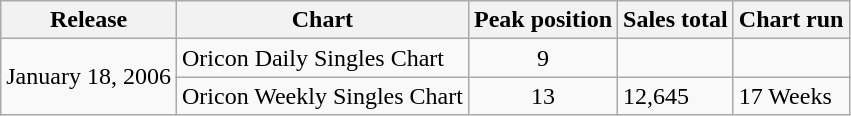<table class="wikitable">
<tr>
<th>Release</th>
<th>Chart</th>
<th>Peak position</th>
<th>Sales total</th>
<th>Chart run</th>
</tr>
<tr>
<td rowspan="2">January 18, 2006</td>
<td>Oricon Daily Singles Chart</td>
<td align="center">9</td>
<td></td>
<td></td>
</tr>
<tr>
<td>Oricon Weekly Singles Chart</td>
<td align="center">13</td>
<td>12,645</td>
<td>17 Weeks</td>
</tr>
</table>
